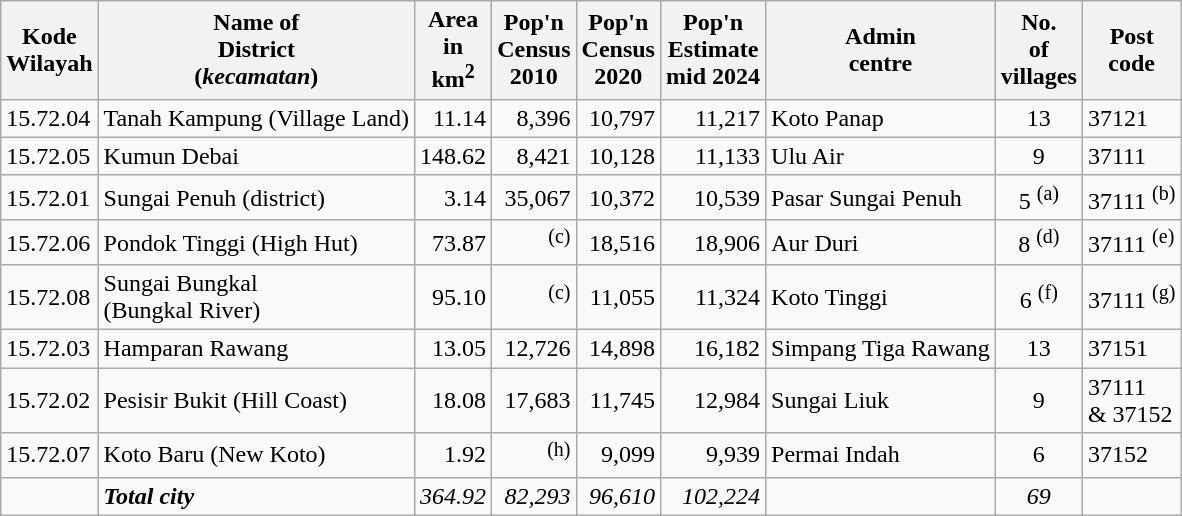<table class="sortable wikitable">
<tr>
<th>Kode <br>Wilayah</th>
<th>Name of<br>District<br>(<em>kecamatan</em>)</th>
<th>Area<br> in <br> km<sup>2</sup></th>
<th>Pop'n<br>Census<br>2010</th>
<th>Pop'n<br>Census<br>2020</th>
<th>Pop'n<br>Estimate<br>mid 2024</th>
<th>Admin<br> centre</th>
<th>No.<br> of<br>villages</th>
<th>Post<br>code</th>
</tr>
<tr>
<td>15.72.04</td>
<td>Tanah Kampung (Village Land)</td>
<td align="right">11.14</td>
<td align="right">8,396</td>
<td align="right">10,797</td>
<td align="right">11,217</td>
<td>Koto Panap</td>
<td align="center">13</td>
<td>37121</td>
</tr>
<tr>
<td>15.72.05</td>
<td>Kumun Debai</td>
<td align="right">148.62</td>
<td align="right">8,421</td>
<td align="right">10,128</td>
<td align="right">11,133</td>
<td>Ulu Air</td>
<td align="center">9</td>
<td>37111</td>
</tr>
<tr>
<td>15.72.01</td>
<td>Sungai Penuh (district)</td>
<td align="right">3.14</td>
<td align="right">35,067</td>
<td align="right">10,372</td>
<td align="right">10,539</td>
<td>Pasar Sungai Penuh</td>
<td align="center">5 <sup>(a)</sup></td>
<td>37111 <sup>(b)</sup></td>
</tr>
<tr>
<td>15.72.06</td>
<td>Pondok Tinggi (High Hut)</td>
<td align="right">73.87</td>
<td align="right"><sup>(c)</sup></td>
<td align="right">18,516</td>
<td align="right">18,906</td>
<td>Aur Duri</td>
<td align="center">8 <sup>(d)</sup></td>
<td>37111 <sup>(e)</sup></td>
</tr>
<tr>
<td>15.72.08</td>
<td>Sungai Bungkal <br>(Bungkal River)</td>
<td align="right">95.10</td>
<td align="right"><sup>(c)</sup></td>
<td align="right">11,055</td>
<td align="right">11,324</td>
<td>Koto Tinggi</td>
<td align="center">6 <sup>(f)</sup></td>
<td>37111 <sup>(g)</sup></td>
</tr>
<tr>
<td>15.72.03</td>
<td>Hamparan Rawang</td>
<td align="right">13.05</td>
<td align="right">12,726</td>
<td align="right">14,898</td>
<td align="right">16,182</td>
<td>Simpang Tiga Rawang</td>
<td align="center">13</td>
<td>37151</td>
</tr>
<tr>
<td>15.72.02</td>
<td>Pesisir Bukit (Hill Coast)</td>
<td align="right">18.08</td>
<td align="right">17,683</td>
<td align="right">11,745</td>
<td align="right">12,984</td>
<td>Sungai Liuk</td>
<td align="center">9</td>
<td>37111 <br>& 37152</td>
</tr>
<tr>
<td>15.72.07</td>
<td>Koto Baru (New Koto)</td>
<td align="right">1.92</td>
<td align="right"><sup>(h)</sup></td>
<td align="right">9,099</td>
<td align="right">9,939</td>
<td>Permai Indah</td>
<td align="center">6</td>
<td>37152</td>
</tr>
<tr>
<td></td>
<td><strong><em>Total city</em></strong></td>
<td align="right"><em>364.92</em></td>
<td align="right"><em>82,293</em></td>
<td align="right"><em>96,610</em></td>
<td align="right"><em>102,224</em></td>
<td></td>
<td align="center"><em>69</em></td>
<td></td>
</tr>
</table>
